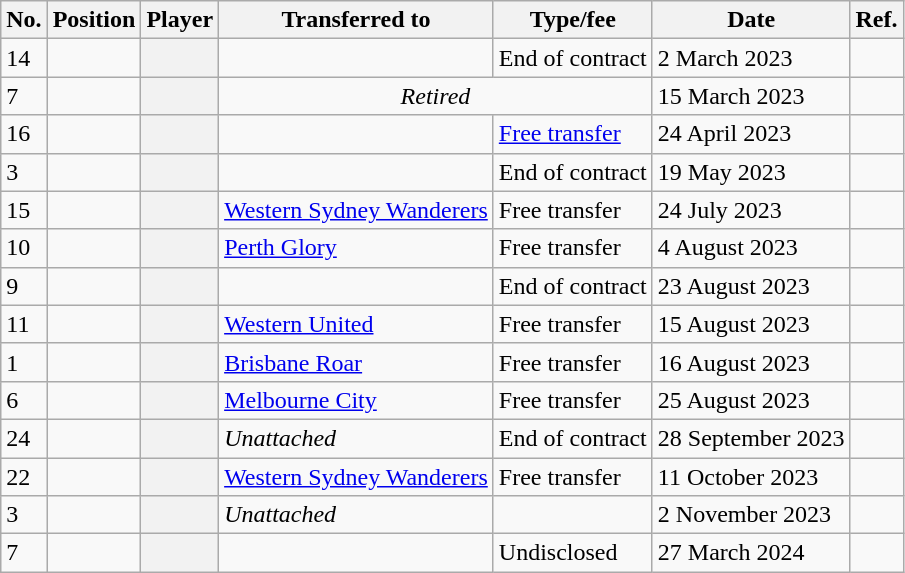<table class="wikitable plainrowheaders sortable" style="text-align:center; text-align:left">
<tr>
<th scope="col">No.</th>
<th scope="col">Position</th>
<th scope="col">Player</th>
<th scope="col">Transferred to</th>
<th scope="col">Type/fee</th>
<th scope="col">Date</th>
<th class="unsortable" scope="col">Ref.</th>
</tr>
<tr>
<td>14</td>
<td></td>
<th scope="row"></th>
<td></td>
<td>End of contract</td>
<td>2 March 2023</td>
<td></td>
</tr>
<tr>
<td>7</td>
<td></td>
<th scope="row"></th>
<td colspan="2" align="center"><em>Retired</em></td>
<td>15 March 2023</td>
<td></td>
</tr>
<tr>
<td>16</td>
<td></td>
<th scope="row"></th>
<td></td>
<td><a href='#'>Free transfer</a></td>
<td>24 April 2023</td>
<td></td>
</tr>
<tr>
<td>3</td>
<td></td>
<th scope="row"></th>
<td></td>
<td>End of contract</td>
<td>19 May 2023</td>
<td></td>
</tr>
<tr>
<td>15</td>
<td></td>
<th scope="row"></th>
<td><a href='#'>Western Sydney Wanderers</a></td>
<td>Free transfer</td>
<td>24 July 2023</td>
<td></td>
</tr>
<tr>
<td>10</td>
<td></td>
<th scope="row"></th>
<td><a href='#'>Perth Glory</a></td>
<td>Free transfer</td>
<td>4 August 2023</td>
<td></td>
</tr>
<tr>
<td>9</td>
<td></td>
<th scope="row"></th>
<td></td>
<td>End of contract</td>
<td>23 August 2023</td>
<td></td>
</tr>
<tr>
<td>11</td>
<td></td>
<th scope="row"></th>
<td><a href='#'>Western United</a></td>
<td>Free transfer</td>
<td>15 August 2023</td>
<td></td>
</tr>
<tr>
<td>1</td>
<td></td>
<th scope="row"></th>
<td><a href='#'>Brisbane Roar</a></td>
<td>Free transfer</td>
<td>16 August 2023</td>
<td></td>
</tr>
<tr>
<td>6</td>
<td></td>
<th scope="row"></th>
<td><a href='#'>Melbourne City</a></td>
<td>Free transfer</td>
<td>25 August 2023</td>
<td></td>
</tr>
<tr>
<td>24</td>
<td></td>
<th scope="row"></th>
<td><em>Unattached</em></td>
<td>End of contract</td>
<td>28 September 2023</td>
<td></td>
</tr>
<tr>
<td>22</td>
<td></td>
<th scope="row"></th>
<td><a href='#'>Western Sydney Wanderers</a></td>
<td>Free transfer</td>
<td>11 October 2023</td>
<td></td>
</tr>
<tr>
<td>3</td>
<td></td>
<th scope="row"></th>
<td><em>Unattached</em></td>
<td></td>
<td>2 November 2023</td>
<td></td>
</tr>
<tr>
<td>7</td>
<td></td>
<th scope="row"></th>
<td></td>
<td>Undisclosed</td>
<td>27 March 2024</td>
<td></td>
</tr>
</table>
